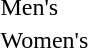<table>
<tr>
<td>Men's <br></td>
<td></td>
<td></td>
<td></td>
</tr>
<tr>
<td>Women's <br></td>
<td></td>
<td></td>
<td></td>
</tr>
</table>
